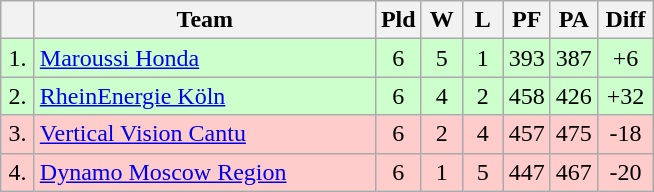<table class=wikitable style="text-align:center">
<tr>
<th width=15></th>
<th width=220>Team</th>
<th width=20>Pld</th>
<th width=20>W</th>
<th width=20>L</th>
<th width=20>PF</th>
<th width=20>PA</th>
<th width=30>Diff</th>
</tr>
<tr style="background: #ccffcc;">
<td>1.</td>
<td align=left> <a href='#'>Maroussi Honda</a></td>
<td>6</td>
<td>5</td>
<td>1</td>
<td>393</td>
<td>387</td>
<td>+6</td>
</tr>
<tr style="background: #ccffcc;">
<td>2.</td>
<td align=left> <a href='#'>RheinEnergie Köln</a></td>
<td>6</td>
<td>4</td>
<td>2</td>
<td>458</td>
<td>426</td>
<td>+32</td>
</tr>
<tr style="background: #ffcccc;">
<td>3.</td>
<td align=left> <a href='#'>Vertical Vision Cantu</a></td>
<td>6</td>
<td>2</td>
<td>4</td>
<td>457</td>
<td>475</td>
<td>-18</td>
</tr>
<tr style="background: #ffcccc;">
<td>4.</td>
<td align=left> <a href='#'>Dynamo Moscow Region</a></td>
<td>6</td>
<td>1</td>
<td>5</td>
<td>447</td>
<td>467</td>
<td>-20</td>
</tr>
</table>
